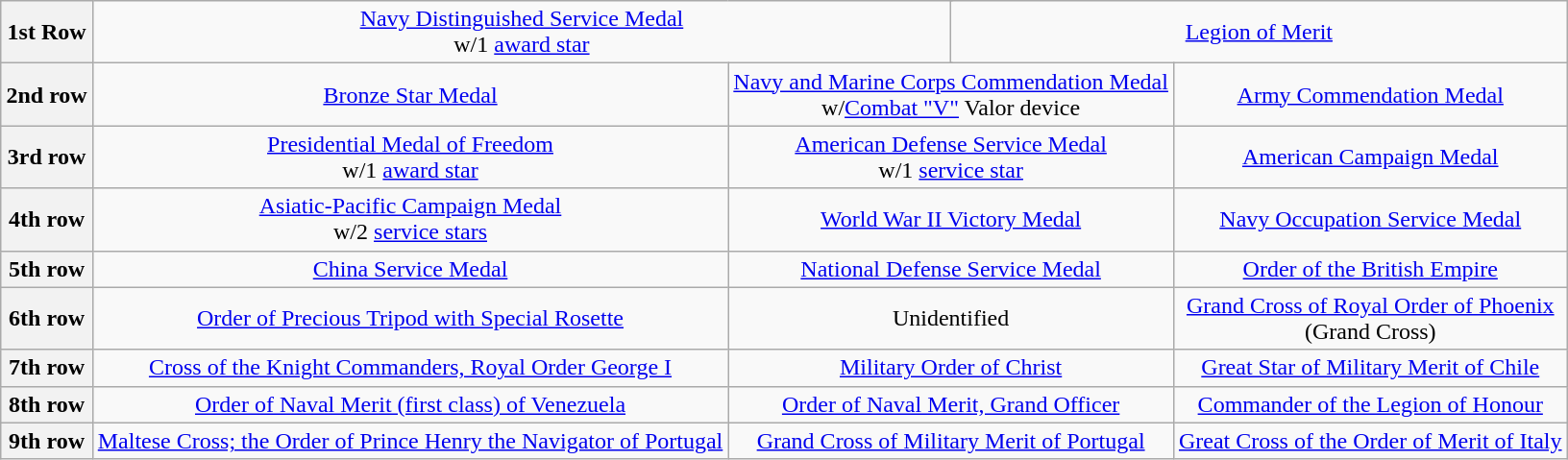<table class="wikitable" style="margin-left: auto; margin-right: auto; text-align: center; margin-bottom: -1px;">
<tr>
<th>1st Row</th>
<td colspan="6"><a href='#'>Navy Distinguished Service Medal</a><br>w/1 <a href='#'>award star</a></td>
<td colspan="6"><a href='#'>Legion of Merit</a></td>
</tr>
<tr>
<th>2nd row</th>
<td colspan="4"><a href='#'>Bronze Star Medal</a></td>
<td colspan="4"><a href='#'>Navy and Marine Corps Commendation Medal</a><br>w/<a href='#'>Combat "V"</a> Valor device</td>
<td colspan="4"><a href='#'>Army Commendation Medal</a></td>
</tr>
<tr>
<th>3rd row</th>
<td colspan="4"><a href='#'>Presidential Medal of Freedom</a><br>w/1 <a href='#'>award star</a></td>
<td colspan="4"><a href='#'>American Defense Service Medal</a><br>w/1 <a href='#'>service star</a></td>
<td colspan="4"><a href='#'>American Campaign Medal</a></td>
</tr>
<tr>
<th>4th row</th>
<td colspan="4"><a href='#'>Asiatic-Pacific Campaign Medal</a><br>w/2 <a href='#'>service stars</a></td>
<td colspan="4"><a href='#'>World War II Victory Medal</a></td>
<td colspan="4"><a href='#'>Navy Occupation Service Medal</a></td>
</tr>
<tr>
<th>5th row</th>
<td colspan="4"><a href='#'>China Service Medal</a></td>
<td colspan="4"><a href='#'>National Defense Service Medal</a></td>
<td colspan="4"><a href='#'>Order of the British Empire</a></td>
</tr>
<tr>
<th>6th row</th>
<td colspan="4"><a href='#'>Order of Precious Tripod with Special Rosette</a></td>
<td colspan="4">Unidentified</td>
<td colspan="4"><a href='#'>Grand Cross of Royal Order of Phoenix</a><br>(Grand Cross)</td>
</tr>
<tr>
<th>7th row</th>
<td colspan="4"><a href='#'>Cross of the Knight Commanders, Royal Order George I</a></td>
<td colspan="4"><a href='#'>Military Order of Christ</a></td>
<td colspan="4"><a href='#'>Great Star of Military Merit of Chile</a></td>
</tr>
<tr>
<th>8th row</th>
<td colspan="4"><a href='#'>Order of Naval Merit (first class) of Venezuela</a></td>
<td colspan="4"><a href='#'>Order of Naval Merit, Grand Officer</a></td>
<td colspan="4"><a href='#'>Commander of the Legion of Honour</a></td>
</tr>
<tr>
<th>9th row</th>
<td colspan="4"><a href='#'>Maltese Cross; the Order of Prince Henry the Navigator of Portugal</a></td>
<td colspan="4"><a href='#'>Grand Cross of Military Merit of Portugal</a></td>
<td colspan="4"><a href='#'>Great Cross of the Order of Merit of Italy</a></td>
</tr>
</table>
